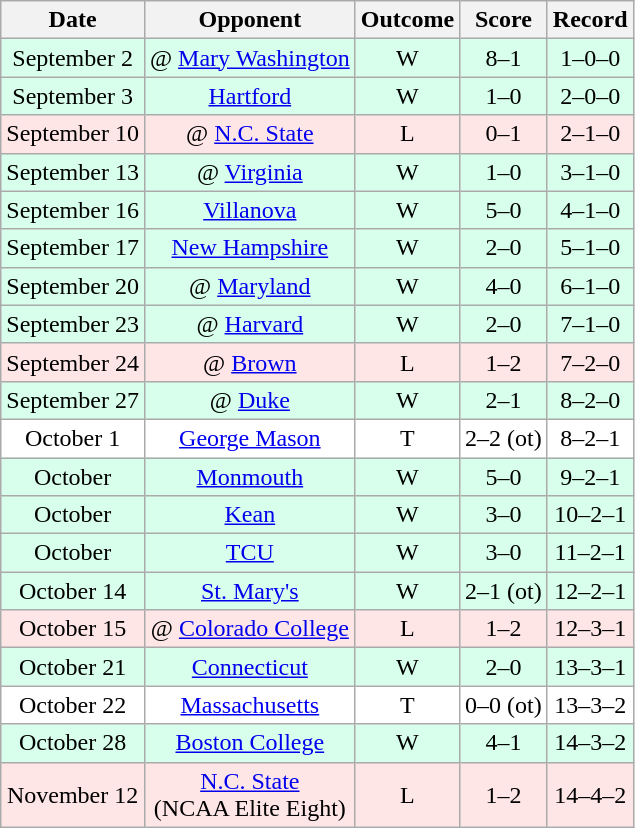<table class="wikitable">
<tr>
<th>Date</th>
<th>Opponent</th>
<th>Outcome</th>
<th>Score</th>
<th>Record</th>
</tr>
<tr align="center" style="background:#D8FFEB;">
<td>September 2</td>
<td>@ <a href='#'>Mary Washington</a></td>
<td>W</td>
<td>8–1</td>
<td>1–0–0</td>
</tr>
<tr align="center" style="background:#D8FFEB;">
<td>September 3</td>
<td><a href='#'>Hartford</a></td>
<td>W</td>
<td>1–0</td>
<td>2–0–0</td>
</tr>
<tr align="center" style="background:#FFE6E6;">
<td>September 10</td>
<td>@ <a href='#'>N.C. State</a></td>
<td>L</td>
<td>0–1</td>
<td>2–1–0</td>
</tr>
<tr align="center" style="background:#D8FFEB;">
<td>September 13</td>
<td>@ <a href='#'>Virginia</a></td>
<td>W</td>
<td>1–0</td>
<td>3–1–0</td>
</tr>
<tr align="center" style="background:#D8FFEB;">
<td>September 16</td>
<td><a href='#'>Villanova</a></td>
<td>W</td>
<td>5–0</td>
<td>4–1–0</td>
</tr>
<tr align="center" style="background:#D8FFEB;">
<td>September 17</td>
<td><a href='#'>New Hampshire</a></td>
<td>W</td>
<td>2–0</td>
<td>5–1–0</td>
</tr>
<tr align="center" style="background:#D8FFEB;">
<td>September 20</td>
<td>@ <a href='#'>Maryland</a></td>
<td>W</td>
<td>4–0</td>
<td>6–1–0</td>
</tr>
<tr align="center" style="background:#D8FFEB;">
<td>September 23</td>
<td>@ <a href='#'>Harvard</a></td>
<td>W</td>
<td>2–0</td>
<td>7–1–0</td>
</tr>
<tr align="center" style="background:#FFE6E6;">
<td>September 24</td>
<td>@ <a href='#'>Brown</a></td>
<td>L</td>
<td>1–2</td>
<td>7–2–0</td>
</tr>
<tr align="center" style="background:#D8FFEB;">
<td>September 27</td>
<td>@ <a href='#'>Duke</a></td>
<td>W</td>
<td>2–1</td>
<td>8–2–0</td>
</tr>
<tr align="center" style="background:#FFFFFF;">
<td>October 1</td>
<td><a href='#'>George Mason</a></td>
<td>T</td>
<td>2–2 (ot)</td>
<td>8–2–1</td>
</tr>
<tr align="center" style="background:#D8FFEB;">
<td>October</td>
<td><a href='#'>Monmouth</a></td>
<td>W</td>
<td>5–0</td>
<td>9–2–1</td>
</tr>
<tr align="center" style="background:#D8FFEB;">
<td>October</td>
<td><a href='#'>Kean</a></td>
<td>W</td>
<td>3–0</td>
<td>10–2–1</td>
</tr>
<tr align="center" style="background:#D8FFEB;">
<td>October</td>
<td><a href='#'>TCU</a></td>
<td>W</td>
<td>3–0</td>
<td>11–2–1</td>
</tr>
<tr align="center" style="background:#D8FFEB;">
<td>October 14</td>
<td><a href='#'>St. Mary's</a></td>
<td>W</td>
<td>2–1 (ot)</td>
<td>12–2–1</td>
</tr>
<tr align="center" style="background:#FFE6E6;">
<td>October 15</td>
<td>@ <a href='#'>Colorado College</a></td>
<td>L</td>
<td>1–2</td>
<td>12–3–1</td>
</tr>
<tr align="center" style="background:#D8FFEB;">
<td>October 21</td>
<td><a href='#'>Connecticut</a></td>
<td>W</td>
<td>2–0</td>
<td>13–3–1</td>
</tr>
<tr align="center" style="background:#FFFFFF;">
<td>October 22</td>
<td><a href='#'>Massachusetts</a></td>
<td>T</td>
<td>0–0 (ot)</td>
<td>13–3–2</td>
</tr>
<tr align="center" style="background:#D8FFEB;">
<td>October 28</td>
<td><a href='#'>Boston College</a></td>
<td>W</td>
<td>4–1</td>
<td>14–3–2</td>
</tr>
<tr align="center" style="background:#FFE6E6;">
<td>November 12</td>
<td><a href='#'>N.C. State</a> <br> (NCAA Elite Eight)</td>
<td>L</td>
<td>1–2</td>
<td>14–4–2</td>
</tr>
</table>
